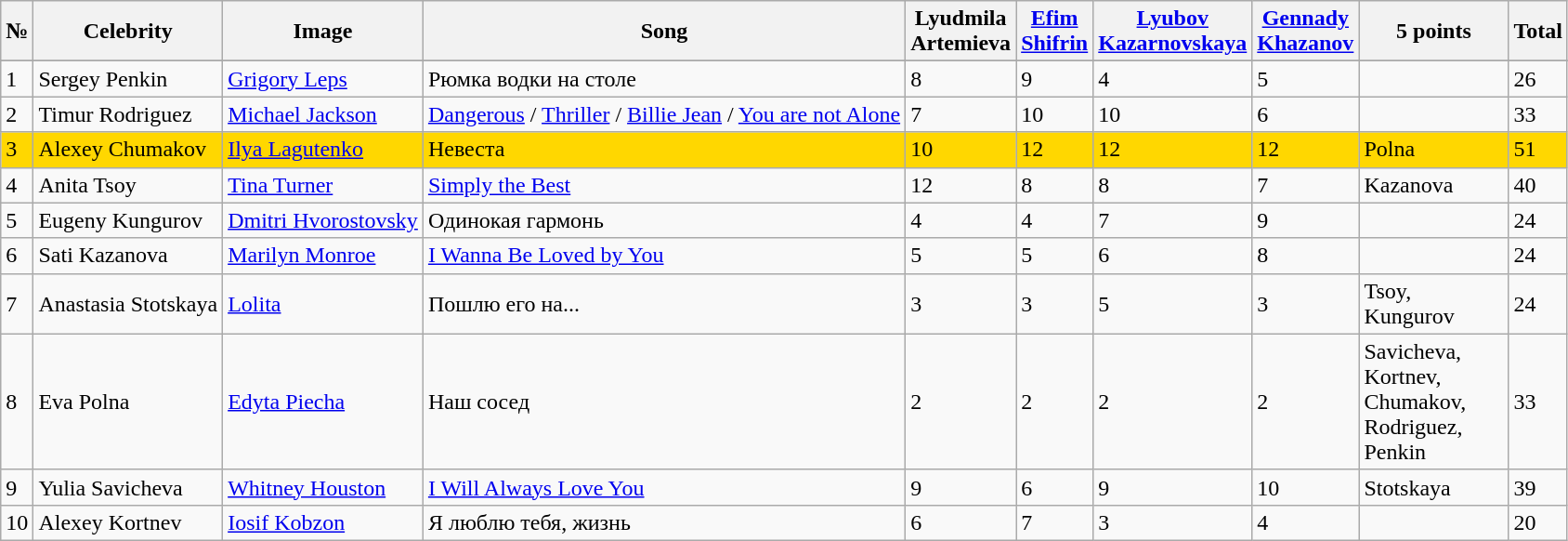<table class="wikitable sortable">
<tr>
<th>№</th>
<th>Celebrity</th>
<th>Image</th>
<th>Song</th>
<th width=20>Lyudmila Artemieva</th>
<th width=20><a href='#'>Efim Shifrin</a></th>
<th width=20><a href='#'>Lyubov Kazarnovskaya</a></th>
<th width=20><a href='#'>Gennady Khazanov</a></th>
<th width=100>5 points</th>
<th>Total</th>
</tr>
<tr>
</tr>
<tr>
<td>1</td>
<td>Sergey Penkin</td>
<td><a href='#'>Grigory Leps</a></td>
<td>Рюмка водки на столе</td>
<td>8</td>
<td>9</td>
<td>4</td>
<td>5</td>
<td></td>
<td>26</td>
</tr>
<tr>
<td>2</td>
<td>Timur Rodriguez</td>
<td><a href='#'>Michael Jackson</a></td>
<td><a href='#'>Dangerous</a> / <a href='#'>Thriller</a> / <a href='#'>Billie Jean</a> / <a href='#'>You are not Alone</a></td>
<td>7</td>
<td>10</td>
<td>10</td>
<td>6</td>
<td></td>
<td>33</td>
</tr>
<tr style="background: gold">
<td>3</td>
<td>Alexey Chumakov</td>
<td><a href='#'>Ilya Lagutenko</a></td>
<td>Невеста</td>
<td>10</td>
<td>12</td>
<td>12</td>
<td>12</td>
<td>Polna</td>
<td>51</td>
</tr>
<tr>
<td>4</td>
<td>Anita Tsoy</td>
<td><a href='#'>Tina Turner</a></td>
<td><a href='#'>Simply the Best</a></td>
<td>12</td>
<td>8</td>
<td>8</td>
<td>7</td>
<td>Kazanova</td>
<td>40</td>
</tr>
<tr>
<td>5</td>
<td>Eugeny Kungurov</td>
<td><a href='#'>Dmitri Hvorostovsky</a></td>
<td>Одинокая гармонь</td>
<td>4</td>
<td>4</td>
<td>7</td>
<td>9</td>
<td></td>
<td>24</td>
</tr>
<tr>
<td>6</td>
<td>Sati Kazanova</td>
<td><a href='#'>Marilyn Monroe</a></td>
<td><a href='#'>I Wanna Be Loved by You</a></td>
<td>5</td>
<td>5</td>
<td>6</td>
<td>8</td>
<td></td>
<td>24</td>
</tr>
<tr>
<td>7</td>
<td>Anastasia Stotskaya</td>
<td><a href='#'>Lolita</a></td>
<td>Пошлю его на...</td>
<td>3</td>
<td>3</td>
<td>5</td>
<td>3</td>
<td>Tsoy, Kungurov</td>
<td>24</td>
</tr>
<tr>
<td>8</td>
<td>Eva Polna</td>
<td><a href='#'>Edyta Piecha</a></td>
<td>Наш сосед</td>
<td>2</td>
<td>2</td>
<td>2</td>
<td>2</td>
<td>Savicheva, Kortnev, Chumakov, Rodriguez, Penkin</td>
<td>33</td>
</tr>
<tr>
<td>9</td>
<td>Yulia Savicheva</td>
<td><a href='#'>Whitney Houston</a></td>
<td><a href='#'>I Will Always Love You</a></td>
<td>9</td>
<td>6</td>
<td>9</td>
<td>10</td>
<td>Stotskaya</td>
<td>39</td>
</tr>
<tr>
<td>10</td>
<td>Alexey Kortnev</td>
<td><a href='#'>Iosif Kobzon</a></td>
<td>Я люблю тебя, жизнь</td>
<td>6</td>
<td>7</td>
<td>3</td>
<td>4</td>
<td></td>
<td>20</td>
</tr>
</table>
